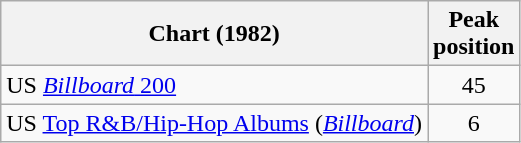<table class="wikitable">
<tr>
<th>Chart (1982)</th>
<th>Peak<br>position</th>
</tr>
<tr>
<td>US <a href='#'><em>Billboard</em> 200</a></td>
<td style="text-align:center;">45</td>
</tr>
<tr>
<td align="left">US <a href='#'>Top R&B/Hip-Hop Albums</a> (<em><a href='#'>Billboard</a></em>)</td>
<td style="text-align:center;">6</td>
</tr>
</table>
